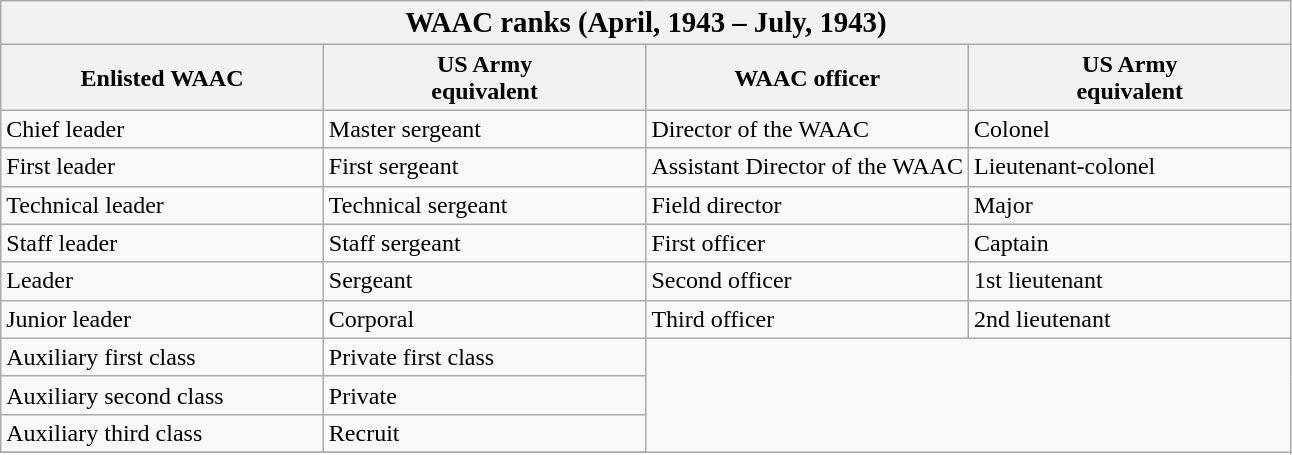<table class="wikitable">
<tr>
<th colspan="4"><BIG>WAAC ranks (April, 1943 – July, 1943)</BIG></th>
</tr>
<tr>
<th width=25%>Enlisted WAAC</th>
<th width=25%>US Army<br>equivalent</th>
<th width=25%>WAAC officer</th>
<th width=25%>US Army<br>equivalent</th>
</tr>
<tr>
<td>Chief leader</td>
<td>Master sergeant</td>
<td>Director of the WAAC</td>
<td>Colonel</td>
</tr>
<tr>
<td>First leader</td>
<td>First sergeant</td>
<td>Assistant Director of the WAAC</td>
<td>Lieutenant-colonel</td>
</tr>
<tr>
<td>Technical leader</td>
<td>Technical sergeant</td>
<td>Field director</td>
<td>Major</td>
</tr>
<tr>
<td>Staff leader</td>
<td>Staff sergeant</td>
<td>First officer</td>
<td>Captain</td>
</tr>
<tr>
<td>Leader</td>
<td>Sergeant</td>
<td>Second officer</td>
<td>1st lieutenant</td>
</tr>
<tr>
<td>Junior leader</td>
<td>Corporal</td>
<td>Third officer</td>
<td>2nd lieutenant</td>
</tr>
<tr>
<td>Auxiliary first class</td>
<td>Private first class</td>
</tr>
<tr>
<td>Auxiliary second class</td>
<td>Private</td>
</tr>
<tr>
<td>Auxiliary third class</td>
<td>Recruit</td>
</tr>
<tr>
</tr>
</table>
